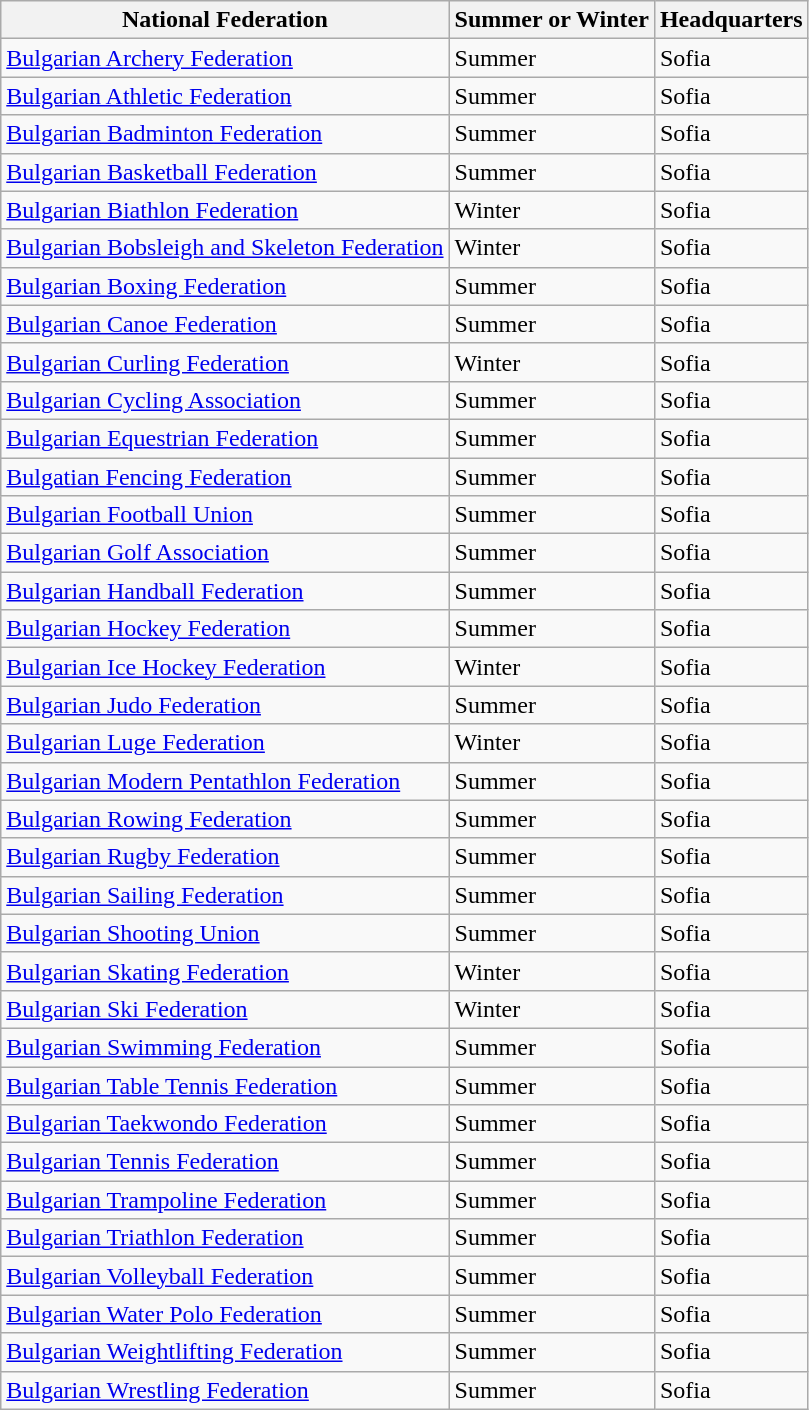<table class="wikitable sortable">
<tr>
<th>National Federation</th>
<th>Summer or Winter</th>
<th>Headquarters</th>
</tr>
<tr>
<td><a href='#'>Bulgarian Archery Federation</a></td>
<td>Summer</td>
<td>Sofia</td>
</tr>
<tr>
<td><a href='#'>Bulgarian Athletic Federation</a></td>
<td>Summer</td>
<td>Sofia</td>
</tr>
<tr>
<td><a href='#'>Bulgarian Badminton Federation</a></td>
<td>Summer</td>
<td>Sofia</td>
</tr>
<tr>
<td><a href='#'>Bulgarian Basketball Federation</a></td>
<td>Summer</td>
<td>Sofia</td>
</tr>
<tr>
<td><a href='#'>Bulgarian Biathlon Federation</a></td>
<td>Winter</td>
<td>Sofia</td>
</tr>
<tr>
<td><a href='#'>Bulgarian Bobsleigh and Skeleton Federation</a></td>
<td>Winter</td>
<td>Sofia</td>
</tr>
<tr>
<td><a href='#'>Bulgarian Boxing Federation</a></td>
<td>Summer</td>
<td>Sofia</td>
</tr>
<tr>
<td><a href='#'>Bulgarian Canoe Federation</a></td>
<td>Summer</td>
<td>Sofia</td>
</tr>
<tr>
<td><a href='#'>Bulgarian Curling Federation</a></td>
<td>Winter</td>
<td>Sofia</td>
</tr>
<tr>
<td><a href='#'>Bulgarian Cycling Association</a></td>
<td>Summer</td>
<td>Sofia</td>
</tr>
<tr>
<td><a href='#'>Bulgarian Equestrian Federation</a></td>
<td>Summer</td>
<td>Sofia</td>
</tr>
<tr>
<td><a href='#'>Bulgatian Fencing Federation</a></td>
<td>Summer</td>
<td>Sofia</td>
</tr>
<tr>
<td><a href='#'>Bulgarian Football Union</a></td>
<td>Summer</td>
<td>Sofia</td>
</tr>
<tr>
<td><a href='#'>Bulgarian Golf Association</a></td>
<td>Summer</td>
<td>Sofia</td>
</tr>
<tr>
<td><a href='#'>Bulgarian Handball Federation</a></td>
<td>Summer</td>
<td>Sofia</td>
</tr>
<tr>
<td><a href='#'>Bulgarian Hockey Federation</a></td>
<td>Summer</td>
<td>Sofia</td>
</tr>
<tr>
<td><a href='#'>Bulgarian Ice Hockey Federation</a></td>
<td>Winter</td>
<td>Sofia</td>
</tr>
<tr>
<td><a href='#'>Bulgarian Judo Federation</a></td>
<td>Summer</td>
<td>Sofia</td>
</tr>
<tr>
<td><a href='#'>Bulgarian Luge Federation</a></td>
<td>Winter</td>
<td>Sofia</td>
</tr>
<tr>
<td><a href='#'>Bulgarian Modern Pentathlon Federation</a></td>
<td>Summer</td>
<td>Sofia</td>
</tr>
<tr>
<td><a href='#'>Bulgarian Rowing Federation</a></td>
<td>Summer</td>
<td>Sofia</td>
</tr>
<tr>
<td><a href='#'>Bulgarian Rugby Federation</a></td>
<td>Summer</td>
<td>Sofia</td>
</tr>
<tr>
<td><a href='#'>Bulgarian Sailing Federation</a></td>
<td>Summer</td>
<td>Sofia</td>
</tr>
<tr>
<td><a href='#'>Bulgarian Shooting Union</a></td>
<td>Summer</td>
<td>Sofia</td>
</tr>
<tr>
<td><a href='#'>Bulgarian Skating Federation</a></td>
<td>Winter</td>
<td>Sofia</td>
</tr>
<tr>
<td><a href='#'>Bulgarian Ski Federation</a></td>
<td>Winter</td>
<td>Sofia</td>
</tr>
<tr>
<td><a href='#'>Bulgarian Swimming Federation</a></td>
<td>Summer</td>
<td>Sofia</td>
</tr>
<tr>
<td><a href='#'>Bulgarian Table Tennis Federation</a></td>
<td>Summer</td>
<td>Sofia</td>
</tr>
<tr>
<td><a href='#'>Bulgarian Taekwondo Federation</a></td>
<td>Summer</td>
<td>Sofia</td>
</tr>
<tr>
<td><a href='#'>Bulgarian Tennis Federation</a></td>
<td>Summer</td>
<td>Sofia</td>
</tr>
<tr>
<td><a href='#'>Bulgarian Trampoline Federation</a></td>
<td>Summer</td>
<td>Sofia</td>
</tr>
<tr>
<td><a href='#'>Bulgarian Triathlon Federation</a></td>
<td>Summer</td>
<td>Sofia</td>
</tr>
<tr>
<td><a href='#'>Bulgarian Volleyball Federation</a></td>
<td>Summer</td>
<td>Sofia</td>
</tr>
<tr>
<td><a href='#'>Bulgarian Water Polo Federation</a></td>
<td>Summer</td>
<td>Sofia</td>
</tr>
<tr>
<td><a href='#'>Bulgarian Weightlifting Federation</a></td>
<td>Summer</td>
<td>Sofia</td>
</tr>
<tr>
<td><a href='#'>Bulgarian Wrestling Federation</a></td>
<td>Summer</td>
<td>Sofia</td>
</tr>
</table>
